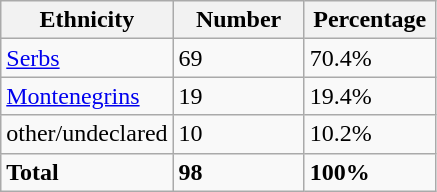<table class="wikitable">
<tr>
<th width="100px">Ethnicity</th>
<th width="80px">Number</th>
<th width="80px">Percentage</th>
</tr>
<tr>
<td><a href='#'>Serbs</a></td>
<td>69</td>
<td>70.4%</td>
</tr>
<tr>
<td><a href='#'>Montenegrins</a></td>
<td>19</td>
<td>19.4%</td>
</tr>
<tr>
<td>other/undeclared</td>
<td>10</td>
<td>10.2%</td>
</tr>
<tr>
<td><strong>Total</strong></td>
<td><strong>98</strong></td>
<td><strong>100%</strong></td>
</tr>
</table>
